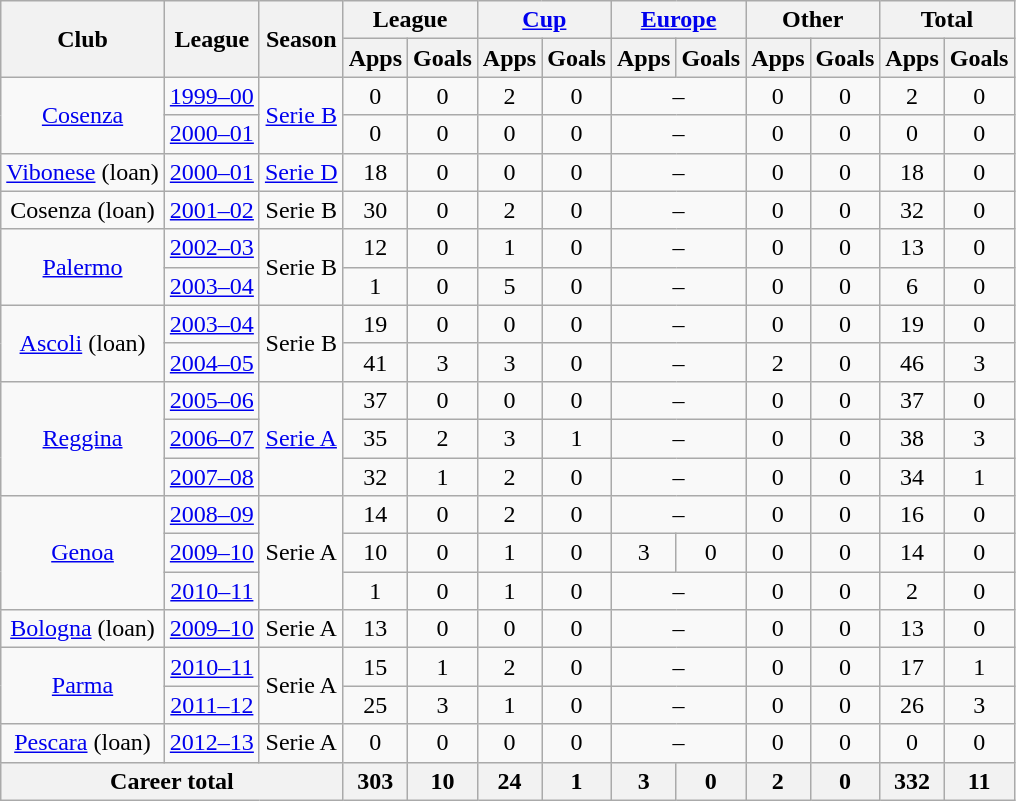<table class="wikitable" style="text-align:center">
<tr>
<th rowspan="2">Club</th>
<th rowspan="2">League</th>
<th rowspan="2">Season</th>
<th colspan="2">League</th>
<th colspan="2"><a href='#'>Cup</a></th>
<th colspan="2"><a href='#'>Europe</a></th>
<th colspan="2">Other</th>
<th colspan="2">Total</th>
</tr>
<tr>
<th>Apps</th>
<th>Goals</th>
<th>Apps</th>
<th>Goals</th>
<th>Apps</th>
<th>Goals</th>
<th>Apps</th>
<th>Goals</th>
<th>Apps</th>
<th>Goals</th>
</tr>
<tr>
<td rowspan="2"><a href='#'>Cosenza</a></td>
<td><a href='#'>1999–00</a></td>
<td rowspan="2"><a href='#'>Serie B</a></td>
<td>0</td>
<td>0</td>
<td>2</td>
<td>0</td>
<td colspan="2">–</td>
<td>0</td>
<td>0</td>
<td>2</td>
<td>0</td>
</tr>
<tr>
<td><a href='#'>2000–01</a></td>
<td>0</td>
<td>0</td>
<td>0</td>
<td>0</td>
<td colspan="2">–</td>
<td>0</td>
<td>0</td>
<td>0</td>
<td>0</td>
</tr>
<tr>
<td><a href='#'>Vibonese</a> (loan)</td>
<td><a href='#'>2000–01</a></td>
<td><a href='#'>Serie D</a></td>
<td>18</td>
<td>0</td>
<td>0</td>
<td>0</td>
<td colspan="2">–</td>
<td>0</td>
<td>0</td>
<td>18</td>
<td>0</td>
</tr>
<tr>
<td>Cosenza (loan)</td>
<td><a href='#'>2001–02</a></td>
<td>Serie B</td>
<td>30</td>
<td>0</td>
<td>2</td>
<td>0</td>
<td colspan="2">–</td>
<td>0</td>
<td>0</td>
<td>32</td>
<td>0</td>
</tr>
<tr>
<td rowspan="2"><a href='#'>Palermo</a></td>
<td><a href='#'>2002–03</a></td>
<td rowspan="2">Serie B</td>
<td>12</td>
<td>0</td>
<td>1</td>
<td>0</td>
<td colspan="2">–</td>
<td>0</td>
<td>0</td>
<td>13</td>
<td>0</td>
</tr>
<tr>
<td><a href='#'>2003–04</a></td>
<td>1</td>
<td>0</td>
<td>5</td>
<td>0</td>
<td colspan="2">–</td>
<td>0</td>
<td>0</td>
<td>6</td>
<td>0</td>
</tr>
<tr>
<td rowspan="2"><a href='#'>Ascoli</a> (loan)</td>
<td><a href='#'>2003–04</a></td>
<td rowspan="2">Serie B</td>
<td>19</td>
<td>0</td>
<td>0</td>
<td>0</td>
<td colspan="2">–</td>
<td>0</td>
<td>0</td>
<td>19</td>
<td>0</td>
</tr>
<tr>
<td><a href='#'>2004–05</a></td>
<td>41</td>
<td>3</td>
<td>3</td>
<td>0</td>
<td colspan="2">–</td>
<td>2</td>
<td>0</td>
<td>46</td>
<td>3</td>
</tr>
<tr>
<td rowspan="3"><a href='#'>Reggina</a></td>
<td><a href='#'>2005–06</a></td>
<td rowspan="3"><a href='#'>Serie A</a></td>
<td>37</td>
<td>0</td>
<td>0</td>
<td>0</td>
<td colspan="2">–</td>
<td>0</td>
<td>0</td>
<td>37</td>
<td>0</td>
</tr>
<tr>
<td><a href='#'>2006–07</a></td>
<td>35</td>
<td>2</td>
<td>3</td>
<td>1</td>
<td colspan="2">–</td>
<td>0</td>
<td>0</td>
<td>38</td>
<td>3</td>
</tr>
<tr>
<td><a href='#'>2007–08</a></td>
<td>32</td>
<td>1</td>
<td>2</td>
<td>0</td>
<td colspan="2">–</td>
<td>0</td>
<td>0</td>
<td>34</td>
<td>1</td>
</tr>
<tr>
<td rowspan="3"><a href='#'>Genoa</a></td>
<td><a href='#'>2008–09</a></td>
<td rowspan="3">Serie A</td>
<td>14</td>
<td>0</td>
<td>2</td>
<td>0</td>
<td colspan="2">–</td>
<td>0</td>
<td>0</td>
<td>16</td>
<td>0</td>
</tr>
<tr>
<td><a href='#'>2009–10</a></td>
<td>10</td>
<td>0</td>
<td>1</td>
<td>0</td>
<td>3</td>
<td>0</td>
<td>0</td>
<td>0</td>
<td>14</td>
<td>0</td>
</tr>
<tr>
<td><a href='#'>2010–11</a></td>
<td>1</td>
<td>0</td>
<td>1</td>
<td>0</td>
<td colspan="2">–</td>
<td>0</td>
<td>0</td>
<td>2</td>
<td>0</td>
</tr>
<tr>
<td><a href='#'>Bologna</a> (loan)</td>
<td><a href='#'>2009–10</a></td>
<td>Serie A</td>
<td>13</td>
<td>0</td>
<td>0</td>
<td>0</td>
<td colspan="2">–</td>
<td>0</td>
<td>0</td>
<td>13</td>
<td>0</td>
</tr>
<tr>
<td rowspan="2"><a href='#'>Parma</a></td>
<td><a href='#'>2010–11</a></td>
<td rowspan="2">Serie A</td>
<td>15</td>
<td>1</td>
<td>2</td>
<td>0</td>
<td colspan="2">–</td>
<td>0</td>
<td>0</td>
<td>17</td>
<td>1</td>
</tr>
<tr>
<td><a href='#'>2011–12</a></td>
<td>25</td>
<td>3</td>
<td>1</td>
<td>0</td>
<td colspan="2">–</td>
<td>0</td>
<td>0</td>
<td>26</td>
<td>3</td>
</tr>
<tr>
<td><a href='#'>Pescara</a> (loan)</td>
<td><a href='#'>2012–13</a></td>
<td>Serie A</td>
<td>0</td>
<td>0</td>
<td>0</td>
<td>0</td>
<td colspan="2">–</td>
<td>0</td>
<td>0</td>
<td>0</td>
<td>0</td>
</tr>
<tr>
<th colspan="3">Career total</th>
<th>303</th>
<th>10</th>
<th>24</th>
<th>1</th>
<th>3</th>
<th>0</th>
<th>2</th>
<th>0</th>
<th>332</th>
<th>11</th>
</tr>
</table>
